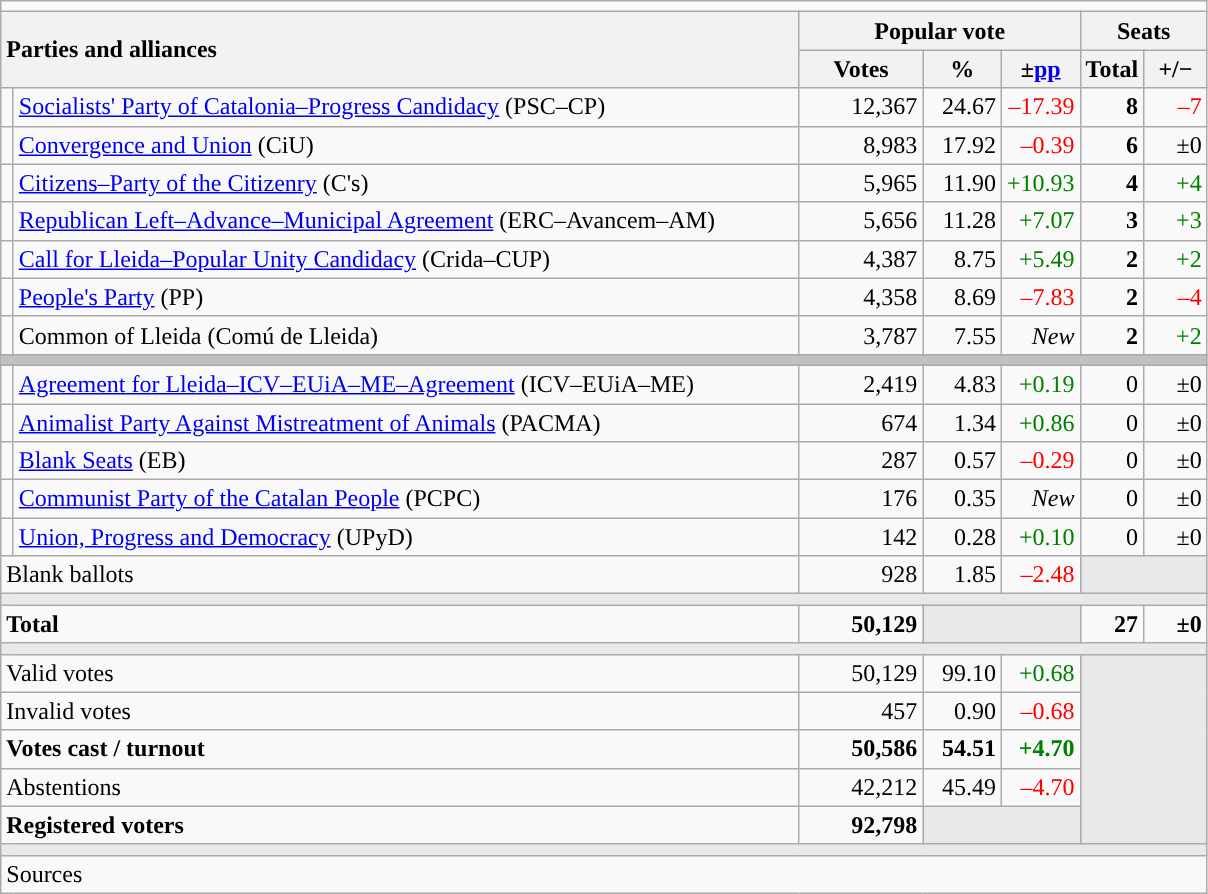<table class="wikitable" style="text-align:right;">
<tr>
<td colspan="7"></td>
</tr>
<tr>
<th style="text-align:left;" rowspan="2" colspan="2" width="525">Parties and alliances</th>
<th colspan="3">Popular vote</th>
<th colspan="2">Seats</th>
</tr>
<tr>
<th width="75">Votes</th>
<th width="45">%</th>
<th width="45">±<a href='#'>pp</a></th>
<th width="35">Total</th>
<th width="35">+/−</th>
</tr>
<tr>
<td width="1" style="color:inherit;background:"></td>
<td align="left"><a href='#'>Socialists' Party of Catalonia–Progress Candidacy</a> (PSC–CP)</td>
<td>12,367</td>
<td>24.67</td>
<td style="color:red;">–17.39</td>
<td><strong>8</strong></td>
<td style="color:red;">–7</td>
</tr>
<tr>
<td style="color:inherit;background:"></td>
<td align="left"><a href='#'>Convergence and Union</a> (CiU)</td>
<td>8,983</td>
<td>17.92</td>
<td style="color:red;">–0.39</td>
<td><strong>6</strong></td>
<td>±0</td>
</tr>
<tr>
<td style="color:inherit;background:"></td>
<td align="left"><a href='#'>Citizens–Party of the Citizenry</a> (C's)</td>
<td>5,965</td>
<td>11.90</td>
<td style="color:green;">+10.93</td>
<td><strong>4</strong></td>
<td style="color:green;">+4</td>
</tr>
<tr>
<td style="color:inherit;background:"></td>
<td align="left"><a href='#'>Republican Left–Advance–Municipal Agreement</a> (ERC–Avancem–AM)</td>
<td>5,656</td>
<td>11.28</td>
<td style="color:green;">+7.07</td>
<td><strong>3</strong></td>
<td style="color:green;">+3</td>
</tr>
<tr>
<td style="color:inherit;background:"></td>
<td align="left"><a href='#'>Call for Lleida–Popular Unity Candidacy</a> (Crida–CUP)</td>
<td>4,387</td>
<td>8.75</td>
<td style="color:green;">+5.49</td>
<td><strong>2</strong></td>
<td style="color:green;">+2</td>
</tr>
<tr>
<td style="color:inherit;background:"></td>
<td align="left"><a href='#'>People's Party</a> (PP)</td>
<td>4,358</td>
<td>8.69</td>
<td style="color:red;">–7.83</td>
<td><strong>2</strong></td>
<td style="color:red;">–4</td>
</tr>
<tr>
<td style="color:inherit;background:"></td>
<td align="left">Common of Lleida (Comú de Lleida)</td>
<td>3,787</td>
<td>7.55</td>
<td><em>New</em></td>
<td><strong>2</strong></td>
<td style="color:green;">+2</td>
</tr>
<tr>
<td colspan="7" style="color:inherit;background:#C0C0C0"></td>
</tr>
<tr>
<td style="color:inherit;background:"></td>
<td align="left"><a href='#'>Agreement for Lleida–ICV–EUiA–ME–Agreement</a> (ICV–EUiA–ME)</td>
<td>2,419</td>
<td>4.83</td>
<td style="color:green;">+0.19</td>
<td>0</td>
<td>±0</td>
</tr>
<tr>
<td style="color:inherit;background:"></td>
<td align="left"><a href='#'>Animalist Party Against Mistreatment of Animals</a> (PACMA)</td>
<td>674</td>
<td>1.34</td>
<td style="color:green;">+0.86</td>
<td>0</td>
<td>±0</td>
</tr>
<tr>
<td style="color:inherit;background:"></td>
<td align="left"><a href='#'>Blank Seats</a> (EB)</td>
<td>287</td>
<td>0.57</td>
<td style="color:red;">–0.29</td>
<td>0</td>
<td>±0</td>
</tr>
<tr>
<td style="color:inherit;background:"></td>
<td align="left"><a href='#'>Communist Party of the Catalan People</a> (PCPC)</td>
<td>176</td>
<td>0.35</td>
<td><em>New</em></td>
<td>0</td>
<td>±0</td>
</tr>
<tr>
<td style="color:inherit;background:"></td>
<td align="left"><a href='#'>Union, Progress and Democracy</a> (UPyD)</td>
<td>142</td>
<td>0.28</td>
<td style="color:green;">+0.10</td>
<td>0</td>
<td>±0</td>
</tr>
<tr>
<td align="left" colspan="2">Blank ballots</td>
<td>928</td>
<td>1.85</td>
<td style="color:red;">–2.48</td>
<td style="color:inherit;background:#E9E9E9" colspan="2"></td>
</tr>
<tr>
<td colspan="7" style="color:inherit;background:#E9E9E9"></td>
</tr>
<tr style="font-weight:bold;">
<td align="left" colspan="2">Total</td>
<td>50,129</td>
<td bgcolor="#E9E9E9" colspan="2"></td>
<td>27</td>
<td>±0</td>
</tr>
<tr>
<td colspan="7" style="color:inherit;background:#E9E9E9"></td>
</tr>
<tr>
<td align="left" colspan="2">Valid votes</td>
<td>50,129</td>
<td>99.10</td>
<td style="color:green;">+0.68</td>
<td bgcolor="#E9E9E9" colspan="2" rowspan="5"></td>
</tr>
<tr>
<td align="left" colspan="2">Invalid votes</td>
<td>457</td>
<td>0.90</td>
<td style="color:red;">–0.68</td>
</tr>
<tr style="font-weight:bold;">
<td align="left" colspan="2">Votes cast / turnout</td>
<td>50,586</td>
<td>54.51</td>
<td style="color:green;">+4.70</td>
</tr>
<tr>
<td align="left" colspan="2">Abstentions</td>
<td>42,212</td>
<td>45.49</td>
<td style="color:red;">–4.70</td>
</tr>
<tr style="font-weight:bold;">
<td align="left" colspan="2">Registered voters</td>
<td>92,798</td>
<td bgcolor="#E9E9E9" colspan="2"></td>
</tr>
<tr>
<td colspan="7" style="color:inherit;background:#E9E9E9"></td>
</tr>
<tr>
<td align="left" colspan="7">Sources</td>
</tr>
</table>
